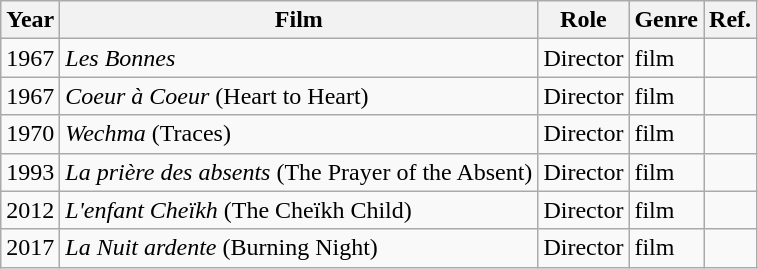<table class="wikitable">
<tr>
<th>Year</th>
<th>Film</th>
<th>Role</th>
<th>Genre</th>
<th>Ref.</th>
</tr>
<tr>
<td>1967</td>
<td><em>Les Bonnes</em></td>
<td>Director</td>
<td>film</td>
<td></td>
</tr>
<tr>
<td>1967</td>
<td><em>Coeur à Coeur</em> (Heart to Heart)</td>
<td>Director</td>
<td>film</td>
<td></td>
</tr>
<tr>
<td>1970</td>
<td><em>Wechma</em> (Traces)</td>
<td>Director</td>
<td>film</td>
<td></td>
</tr>
<tr>
<td>1993</td>
<td><em>La prière des absents</em> (The Prayer of the Absent)</td>
<td>Director</td>
<td>film</td>
<td></td>
</tr>
<tr>
<td>2012</td>
<td><em>L'enfant Cheïkh</em> (The Cheïkh Child)</td>
<td>Director</td>
<td>film</td>
<td></td>
</tr>
<tr>
<td>2017</td>
<td><em>La Nuit ardente</em> (Burning Night)</td>
<td>Director</td>
<td>film</td>
<td></td>
</tr>
</table>
